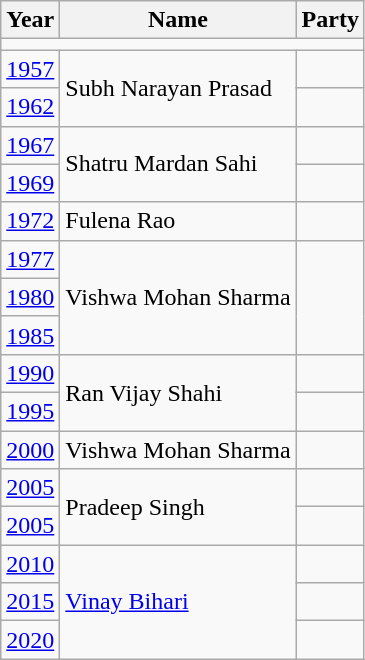<table class="wikitable sortable">
<tr>
<th>Year</th>
<th>Name</th>
<th colspan="2">Party</th>
</tr>
<tr>
<td colspan="4"></td>
</tr>
<tr>
<td><a href='#'>1957</a></td>
<td rowspan="2">Subh Narayan Prasad</td>
<td></td>
</tr>
<tr>
<td><a href='#'>1962</a></td>
</tr>
<tr>
<td><a href='#'>1967</a></td>
<td rowspan="2">Shatru Mardan Sahi</td>
<td></td>
</tr>
<tr>
<td><a href='#'>1969</a></td>
<td></td>
</tr>
<tr>
<td><a href='#'>1972</a></td>
<td>Fulena Rao</td>
<td></td>
</tr>
<tr>
<td><a href='#'>1977</a></td>
<td rowspan="3">Vishwa Mohan Sharma</td>
</tr>
<tr>
<td><a href='#'>1980</a></td>
</tr>
<tr>
<td><a href='#'>1985</a></td>
</tr>
<tr>
<td><a href='#'>1990</a></td>
<td rowspan="2">Ran Vijay Shahi</td>
<td></td>
</tr>
<tr>
<td><a href='#'>1995</a></td>
</tr>
<tr>
<td><a href='#'>2000</a></td>
<td>Vishwa Mohan Sharma</td>
<td></td>
</tr>
<tr>
<td><a href='#'>2005</a></td>
<td rowspan="2">Pradeep Singh</td>
<td></td>
</tr>
<tr>
<td><a href='#'>2005</a></td>
</tr>
<tr>
<td><a href='#'>2010</a></td>
<td rowspan="3"><a href='#'>Vinay Bihari</a></td>
<td></td>
</tr>
<tr>
<td><a href='#'>2015</a></td>
<td></td>
</tr>
<tr>
<td><a href='#'>2020</a></td>
</tr>
</table>
